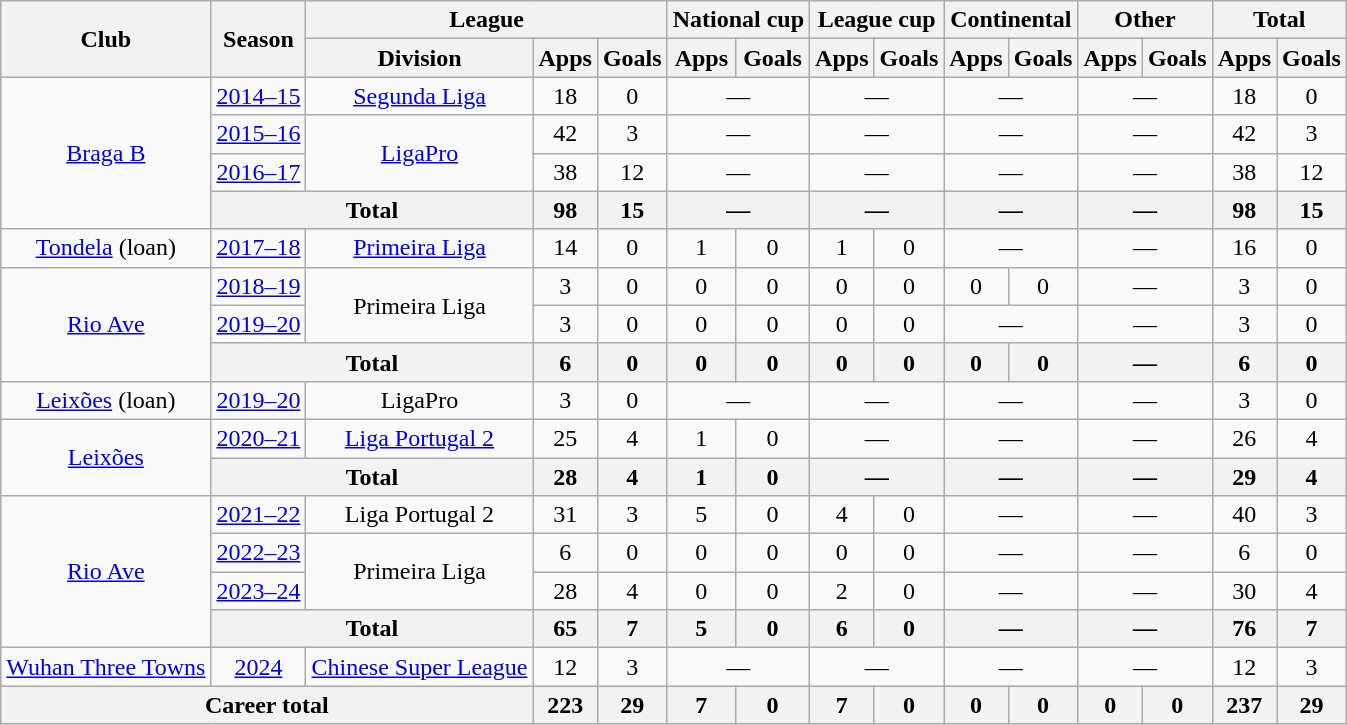<table class="wikitable" style="text-align:center">
<tr>
<th rowspan="2">Club</th>
<th rowspan="2">Season</th>
<th colspan="3">League</th>
<th colspan="2">National cup</th>
<th colspan="2">League cup</th>
<th colspan="2">Continental</th>
<th colspan="2">Other</th>
<th colspan="2">Total</th>
</tr>
<tr>
<th>Division</th>
<th>Apps</th>
<th>Goals</th>
<th>Apps</th>
<th>Goals</th>
<th>Apps</th>
<th>Goals</th>
<th>Apps</th>
<th>Goals</th>
<th>Apps</th>
<th>Goals</th>
<th>Apps</th>
<th>Goals</th>
</tr>
<tr>
<td rowspan="4"><a href='#'>Braga B</a></td>
<td><a href='#'>2014–15</a></td>
<td><a href='#'>Segunda Liga</a></td>
<td>18</td>
<td>0</td>
<td colspan="2">—</td>
<td colspan="2">—</td>
<td colspan="2">—</td>
<td colspan="2">—</td>
<td>18</td>
<td>0</td>
</tr>
<tr>
<td><a href='#'>2015–16</a></td>
<td rowspan="2"><a href='#'>LigaPro</a></td>
<td>42</td>
<td>3</td>
<td colspan="2">—</td>
<td colspan="2">—</td>
<td colspan="2">—</td>
<td colspan="2">—</td>
<td>42</td>
<td>3</td>
</tr>
<tr>
<td><a href='#'>2016–17</a></td>
<td>38</td>
<td>12</td>
<td colspan="2">—</td>
<td colspan="2">—</td>
<td colspan="2">—</td>
<td colspan="2">—</td>
<td>38</td>
<td>12</td>
</tr>
<tr>
<th colspan="2">Total</th>
<th>98</th>
<th>15</th>
<th colspan="2">—</th>
<th colspan="2">—</th>
<th colspan="2">—</th>
<th colspan="2">—</th>
<th>98</th>
<th>15</th>
</tr>
<tr>
<td><a href='#'>Tondela</a> (loan)</td>
<td><a href='#'>2017–18</a></td>
<td><a href='#'>Primeira Liga</a></td>
<td>14</td>
<td>0</td>
<td>1</td>
<td>0</td>
<td>1</td>
<td>0</td>
<td colspan="2">—</td>
<td colspan="2">—</td>
<td>16</td>
<td>0</td>
</tr>
<tr>
<td rowspan="3"><a href='#'>Rio Ave</a></td>
<td><a href='#'>2018–19</a></td>
<td rowspan="2">Primeira Liga</td>
<td>3</td>
<td>0</td>
<td>0</td>
<td>0</td>
<td>0</td>
<td>0</td>
<td>0</td>
<td>0</td>
<td colspan="2">—</td>
<td>3</td>
<td>0</td>
</tr>
<tr>
<td><a href='#'>2019–20</a></td>
<td>3</td>
<td>0</td>
<td>0</td>
<td>0</td>
<td>0</td>
<td>0</td>
<td colspan="2">—</td>
<td colspan="2">—</td>
<td>3</td>
<td>0</td>
</tr>
<tr>
<th colspan="2">Total</th>
<th>6</th>
<th>0</th>
<th>0</th>
<th>0</th>
<th>0</th>
<th>0</th>
<th>0</th>
<th>0</th>
<th colspan="2">—</th>
<th>6</th>
<th>0</th>
</tr>
<tr>
<td><a href='#'>Leixões</a> (loan)</td>
<td><a href='#'>2019–20</a></td>
<td>LigaPro</td>
<td>3</td>
<td>0</td>
<td colspan="2">—</td>
<td colspan="2">—</td>
<td colspan="2">—</td>
<td colspan="2">—</td>
<td>3</td>
<td>0</td>
</tr>
<tr>
<td rowspan="2"><a href='#'>Leixões</a></td>
<td><a href='#'>2020–21</a></td>
<td><a href='#'>Liga Portugal 2</a></td>
<td>25</td>
<td>4</td>
<td>1</td>
<td>0</td>
<td colspan="2">—</td>
<td colspan="2">—</td>
<td colspan="2">—</td>
<td>26</td>
<td>4</td>
</tr>
<tr>
<th colspan="2">Total</th>
<th>28</th>
<th>4</th>
<th>1</th>
<th>0</th>
<th colspan="2">—</th>
<th colspan="2">—</th>
<th colspan="2">—</th>
<th>29</th>
<th>4</th>
</tr>
<tr>
<td rowspan="4"><a href='#'>Rio Ave</a></td>
<td><a href='#'>2021–22</a></td>
<td>Liga Portugal 2</td>
<td>31</td>
<td>3</td>
<td>5</td>
<td>0</td>
<td>4</td>
<td>0</td>
<td colspan="2">—</td>
<td colspan="2">—</td>
<td>40</td>
<td>3</td>
</tr>
<tr>
<td><a href='#'>2022–23</a></td>
<td rowspan="2">Primeira Liga</td>
<td>6</td>
<td>0</td>
<td>0</td>
<td>0</td>
<td>0</td>
<td>0</td>
<td colspan="2">—</td>
<td colspan="2">—</td>
<td>6</td>
<td>0</td>
</tr>
<tr>
<td><a href='#'>2023–24</a></td>
<td>28</td>
<td>4</td>
<td>0</td>
<td>0</td>
<td>2</td>
<td>0</td>
<td colspan="2">—</td>
<td colspan="2">—</td>
<td>30</td>
<td>4</td>
</tr>
<tr>
<th colspan="2">Total</th>
<th>65</th>
<th>7</th>
<th>5</th>
<th>0</th>
<th>6</th>
<th>0</th>
<th colspan="2">—</th>
<th colspan="2">—</th>
<th>76</th>
<th>7</th>
</tr>
<tr>
<td><a href='#'>Wuhan Three Towns</a></td>
<td><a href='#'>2024</a></td>
<td><a href='#'>Chinese Super League</a></td>
<td>12</td>
<td>3</td>
<td colspan="2">—</td>
<td colspan="2">—</td>
<td colspan="2">—</td>
<td colspan="2">—</td>
<td>12</td>
<td>3</td>
</tr>
<tr>
<th colspan="3">Career total</th>
<th>223</th>
<th>29</th>
<th>7</th>
<th>0</th>
<th>7</th>
<th>0</th>
<th>0</th>
<th>0</th>
<th>0</th>
<th>0</th>
<th>237</th>
<th>29</th>
</tr>
</table>
